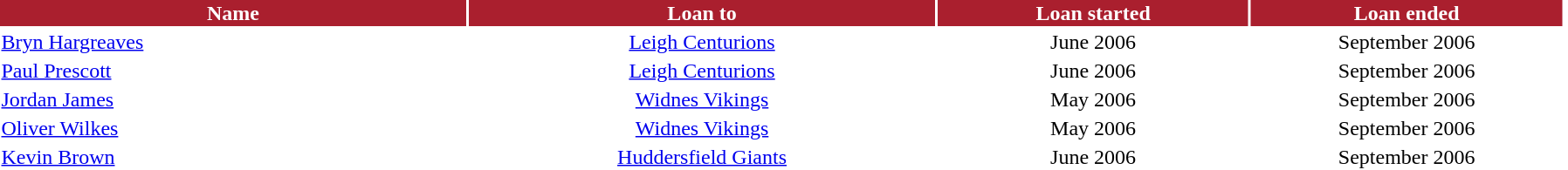<table width=95%>
<tr style="background:#AA1F2E; color:white">
<th width=30%>Name</th>
<th width=30%>Loan to</th>
<th width=20%>Loan started</th>
<th width=30%>Loan ended</th>
</tr>
<tr bgcolor=#FFFFFF>
<td><a href='#'>Bryn Hargreaves</a></td>
<td align=center><a href='#'>Leigh Centurions</a></td>
<td align=center>June 2006</td>
<td align=center>September 2006</td>
<td></td>
</tr>
<tr bgcolor=#FFFFFF>
<td><a href='#'>Paul Prescott</a></td>
<td align=center><a href='#'>Leigh Centurions</a></td>
<td align=center>June 2006</td>
<td align=center>September 2006</td>
<td></td>
</tr>
<tr bgcolor=#FFFFFF>
<td><a href='#'>Jordan James</a></td>
<td align=center><a href='#'>Widnes Vikings</a></td>
<td align=center>May 2006</td>
<td align=center>September 2006</td>
<td></td>
</tr>
<tr bgcolor=#FFFFFF>
<td><a href='#'>Oliver Wilkes</a></td>
<td align=center><a href='#'>Widnes Vikings</a></td>
<td align=center>May 2006</td>
<td align=center>September 2006</td>
<td></td>
</tr>
<tr bgcolor=#FFFFFF>
<td><a href='#'>Kevin Brown</a></td>
<td align=center><a href='#'>Huddersfield Giants</a></td>
<td align=center>June 2006</td>
<td align=center>September 2006</td>
</tr>
</table>
